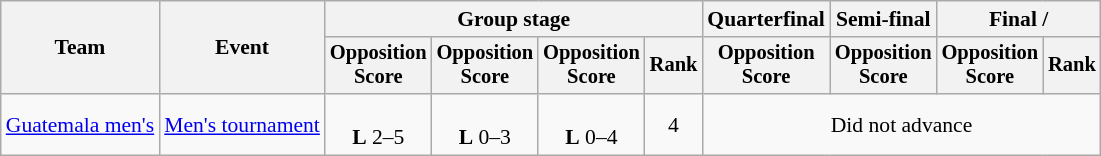<table class="wikitable" style="font-size:90%">
<tr>
<th rowspan=2>Team</th>
<th rowspan=2>Event</th>
<th colspan=4>Group stage</th>
<th>Quarterfinal</th>
<th>Semi-final</th>
<th colspan=2>Final / </th>
</tr>
<tr style="font-size:95%">
<th>Opposition<br>Score</th>
<th>Opposition<br>Score</th>
<th>Opposition<br>Score</th>
<th>Rank</th>
<th>Opposition<br>Score</th>
<th>Opposition<br>Score</th>
<th>Opposition<br>Score</th>
<th>Rank</th>
</tr>
<tr align=center>
<td align=left><a href='#'>Guatemala men's</a></td>
<td align=left><a href='#'>Men's tournament</a></td>
<td><br><strong>L</strong> 2–5</td>
<td><br><strong>L</strong> 0–3</td>
<td><br><strong>L</strong> 0–4</td>
<td>4</td>
<td colspan=4>Did not advance</td>
</tr>
</table>
